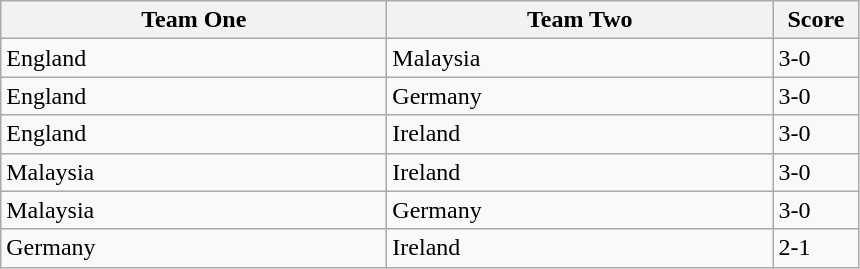<table class="wikitable">
<tr>
<th width=250>Team One</th>
<th width=250>Team Two</th>
<th width=50>Score</th>
</tr>
<tr>
<td> England</td>
<td> Malaysia</td>
<td>3-0</td>
</tr>
<tr>
<td> England</td>
<td> Germany</td>
<td>3-0</td>
</tr>
<tr>
<td> England</td>
<td> Ireland</td>
<td>3-0</td>
</tr>
<tr>
<td> Malaysia</td>
<td> Ireland</td>
<td>3-0</td>
</tr>
<tr>
<td> Malaysia</td>
<td> Germany</td>
<td>3-0</td>
</tr>
<tr>
<td> Germany</td>
<td> Ireland</td>
<td>2-1</td>
</tr>
</table>
